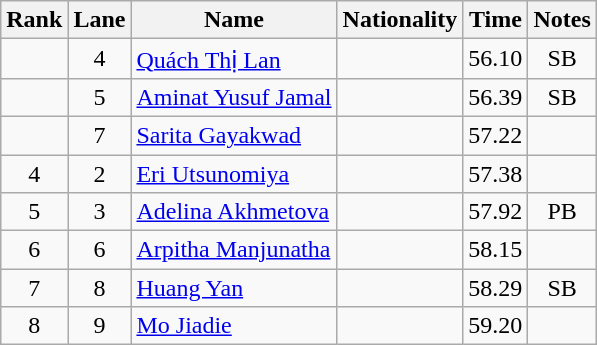<table class="wikitable sortable" style="text-align:center">
<tr>
<th>Rank</th>
<th>Lane</th>
<th>Name</th>
<th>Nationality</th>
<th>Time</th>
<th>Notes</th>
</tr>
<tr>
<td></td>
<td>4</td>
<td align=left><a href='#'>Quách Thị Lan</a></td>
<td align=left></td>
<td>56.10</td>
<td>SB</td>
</tr>
<tr>
<td></td>
<td>5</td>
<td align=left><a href='#'>Aminat Yusuf Jamal</a></td>
<td align=left></td>
<td>56.39</td>
<td>SB</td>
</tr>
<tr>
<td></td>
<td>7</td>
<td align=left><a href='#'>Sarita Gayakwad</a></td>
<td align=left></td>
<td>57.22</td>
<td></td>
</tr>
<tr>
<td>4</td>
<td>2</td>
<td align=left><a href='#'>Eri Utsunomiya</a></td>
<td align=left></td>
<td>57.38</td>
<td></td>
</tr>
<tr>
<td>5</td>
<td>3</td>
<td align=left><a href='#'>Adelina Akhmetova</a></td>
<td align=left></td>
<td>57.92</td>
<td>PB</td>
</tr>
<tr>
<td>6</td>
<td>6</td>
<td align=left><a href='#'>Arpitha Manjunatha</a></td>
<td align=left></td>
<td>58.15</td>
<td></td>
</tr>
<tr>
<td>7</td>
<td>8</td>
<td align=left><a href='#'>Huang Yan</a></td>
<td align=left></td>
<td>58.29</td>
<td>SB</td>
</tr>
<tr>
<td>8</td>
<td>9</td>
<td align=left><a href='#'>Mo Jiadie</a></td>
<td align=left></td>
<td>59.20</td>
<td></td>
</tr>
</table>
